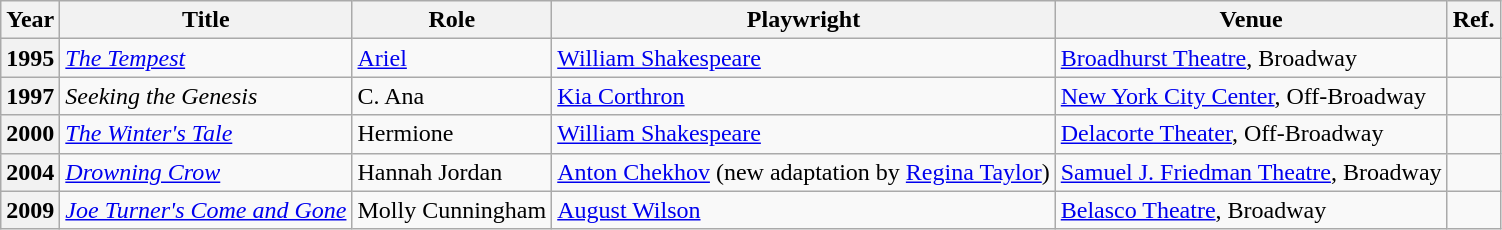<table class="wikitable plainrowheaders">
<tr>
<th scope="col">Year</th>
<th scope="col">Title</th>
<th scope="col">Role</th>
<th scope="col">Playwright</th>
<th scope="col">Venue</th>
<th scope="col">Ref.</th>
</tr>
<tr>
<th scope="row">1995</th>
<td><em><a href='#'>The Tempest</a></em></td>
<td><a href='#'>Ariel</a></td>
<td><a href='#'>William Shakespeare</a></td>
<td><a href='#'>Broadhurst Theatre</a>, Broadway</td>
<td></td>
</tr>
<tr>
<th scope="row">1997</th>
<td><em>Seeking the Genesis</em></td>
<td>C. Ana</td>
<td><a href='#'>Kia Corthron</a></td>
<td><a href='#'>New York City Center</a>, Off-Broadway</td>
<td></td>
</tr>
<tr>
<th scope="row">2000</th>
<td><em><a href='#'>The Winter's Tale</a></em></td>
<td>Hermione</td>
<td><a href='#'>William Shakespeare</a></td>
<td><a href='#'>Delacorte Theater</a>, Off-Broadway</td>
<td></td>
</tr>
<tr>
<th scope="row">2004</th>
<td><em><a href='#'>Drowning Crow</a></em></td>
<td>Hannah Jordan</td>
<td><a href='#'>Anton Chekhov</a> (new adaptation by <a href='#'>Regina Taylor</a>)</td>
<td><a href='#'>Samuel J. Friedman Theatre</a>, Broadway</td>
<td></td>
</tr>
<tr>
<th scope="row">2009</th>
<td><em><a href='#'>Joe Turner's Come and Gone</a></em></td>
<td>Molly Cunningham</td>
<td><a href='#'>August Wilson</a></td>
<td><a href='#'>Belasco Theatre</a>, Broadway</td>
<td></td>
</tr>
</table>
